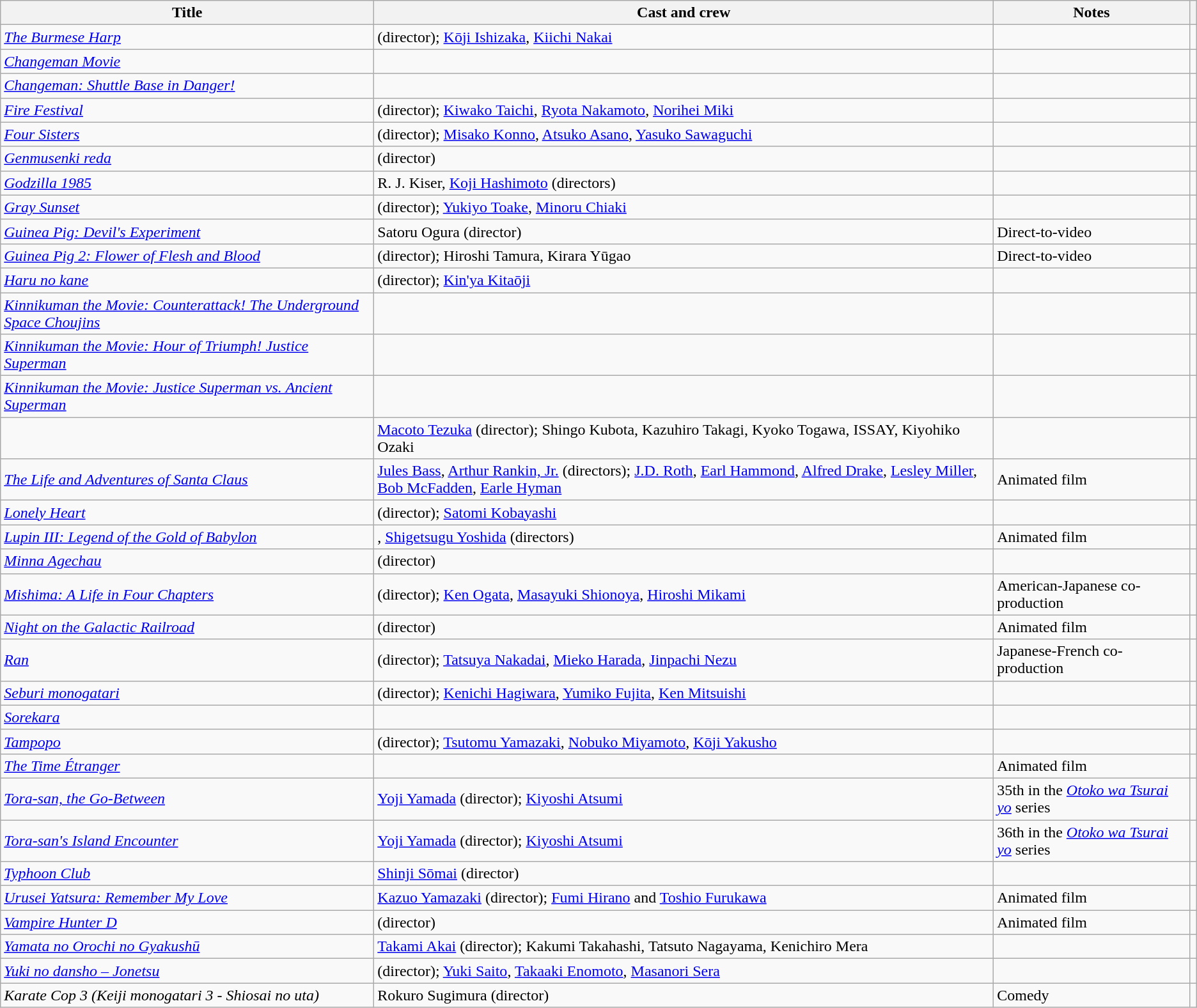<table class="wikitable sortable">
<tr>
<th>Title</th>
<th>Cast and crew</th>
<th class=unsortable>Notes</th>
<th class=unsortable></th>
</tr>
<tr>
<td><em><a href='#'>The Burmese Harp</a></em></td>
<td> (director); <a href='#'>Kōji Ishizaka</a>, <a href='#'>Kiichi Nakai</a></td>
<td></td>
<td></td>
</tr>
<tr>
<td><em><a href='#'>Changeman Movie</a></em></td>
<td></td>
<td></td>
<td></td>
</tr>
<tr>
<td><em><a href='#'>Changeman: Shuttle Base in Danger!</a></em></td>
<td></td>
<td></td>
<td></td>
</tr>
<tr>
<td><em><a href='#'>Fire Festival</a></em></td>
<td> (director); <a href='#'>Kiwako Taichi</a>, <a href='#'>Ryota Nakamoto</a>, <a href='#'>Norihei Miki</a></td>
<td></td>
<td></td>
</tr>
<tr>
<td><em><a href='#'>Four Sisters</a></em></td>
<td> (director); <a href='#'>Misako Konno</a>, <a href='#'>Atsuko Asano</a>, <a href='#'>Yasuko Sawaguchi</a></td>
<td></td>
<td></td>
</tr>
<tr>
<td><em><a href='#'>Genmusenki reda</a></em></td>
<td> (director)</td>
<td></td>
<td></td>
</tr>
<tr>
<td><em><a href='#'>Godzilla 1985</a></em></td>
<td>R. J. Kiser, <a href='#'>Koji Hashimoto</a> (directors)</td>
<td></td>
<td></td>
</tr>
<tr>
<td><em><a href='#'>Gray Sunset</a></em></td>
<td> (director); <a href='#'>Yukiyo Toake</a>, <a href='#'>Minoru Chiaki</a></td>
<td></td>
<td></td>
</tr>
<tr>
<td><em><a href='#'>Guinea Pig: Devil's Experiment</a></em></td>
<td>Satoru Ogura (director)</td>
<td>Direct-to-video</td>
<td></td>
</tr>
<tr>
<td><em><a href='#'>Guinea Pig 2: Flower of Flesh and Blood</a></em></td>
<td> (director); Hiroshi Tamura, Kirara Yūgao</td>
<td>Direct-to-video</td>
<td></td>
</tr>
<tr>
<td><em><a href='#'>Haru no kane</a></em></td>
<td> (director); <a href='#'>Kin'ya Kitaōji</a></td>
<td></td>
<td></td>
</tr>
<tr>
<td><em><a href='#'>Kinnikuman the Movie: Counterattack! The Underground Space Choujins</a></em></td>
<td></td>
<td></td>
<td></td>
</tr>
<tr>
<td><em><a href='#'>Kinnikuman the Movie: Hour of Triumph! Justice Superman</a></em></td>
<td></td>
<td></td>
<td></td>
</tr>
<tr>
<td><em><a href='#'>Kinnikuman the Movie: Justice Superman vs. Ancient Superman</a></em></td>
<td></td>
<td></td>
<td></td>
</tr>
<tr>
<td><em></em></td>
<td><a href='#'>Macoto Tezuka</a> (director); Shingo Kubota, Kazuhiro Takagi, Kyoko Togawa, ISSAY, Kiyohiko Ozaki</td>
<td></td>
<td></td>
</tr>
<tr>
<td><em><a href='#'>The Life and Adventures of Santa Claus</a></em></td>
<td><a href='#'>Jules Bass</a>, <a href='#'>Arthur Rankin, Jr.</a> (directors); <a href='#'>J.D. Roth</a>, <a href='#'>Earl Hammond</a>, <a href='#'>Alfred Drake</a>, <a href='#'>Lesley Miller</a>, <a href='#'>Bob McFadden</a>, <a href='#'>Earle Hyman</a></td>
<td>Animated film</td>
<td></td>
</tr>
<tr>
<td><em><a href='#'>Lonely Heart</a></em></td>
<td> (director); <a href='#'>Satomi Kobayashi</a></td>
<td></td>
<td></td>
</tr>
<tr>
<td><em><a href='#'>Lupin III: Legend of the Gold of Babylon</a></em></td>
<td>, <a href='#'>Shigetsugu Yoshida</a> (directors)</td>
<td>Animated film</td>
<td></td>
</tr>
<tr>
<td><em><a href='#'>Minna Agechau</a></em></td>
<td> (director)</td>
<td></td>
<td></td>
</tr>
<tr>
<td><em><a href='#'>Mishima: A Life in Four Chapters</a></em></td>
<td> (director); <a href='#'>Ken Ogata</a>, <a href='#'>Masayuki Shionoya</a>, <a href='#'>Hiroshi Mikami</a></td>
<td>American-Japanese co-production</td>
<td></td>
</tr>
<tr>
<td><em><a href='#'>Night on the Galactic Railroad</a></em></td>
<td> (director)</td>
<td>Animated film</td>
<td></td>
</tr>
<tr>
<td><em><a href='#'>Ran</a></em></td>
<td> (director); <a href='#'>Tatsuya Nakadai</a>, <a href='#'>Mieko Harada</a>, <a href='#'>Jinpachi Nezu</a></td>
<td>Japanese-French co-production</td>
<td></td>
</tr>
<tr>
<td><em><a href='#'>Seburi monogatari</a></em></td>
<td> (director); <a href='#'>Kenichi Hagiwara</a>, <a href='#'>Yumiko Fujita</a>, <a href='#'>Ken Mitsuishi</a></td>
<td></td>
<td></td>
</tr>
<tr>
<td><em><a href='#'>Sorekara</a></em></td>
<td></td>
<td></td>
<td></td>
</tr>
<tr>
<td><em><a href='#'>Tampopo</a></em></td>
<td> (director); <a href='#'>Tsutomu Yamazaki</a>, <a href='#'>Nobuko Miyamoto</a>, <a href='#'>Kōji Yakusho</a></td>
<td></td>
<td></td>
</tr>
<tr>
<td><em><a href='#'>The Time Étranger</a></em></td>
<td></td>
<td>Animated film</td>
<td></td>
</tr>
<tr>
<td><em><a href='#'>Tora-san, the Go-Between</a></em></td>
<td><a href='#'>Yoji Yamada</a> (director); <a href='#'>Kiyoshi Atsumi</a></td>
<td>35th in the <em><a href='#'>Otoko wa Tsurai yo</a></em> series</td>
<td></td>
</tr>
<tr>
<td><em><a href='#'>Tora-san's Island Encounter</a></em></td>
<td><a href='#'>Yoji Yamada</a> (director); <a href='#'>Kiyoshi Atsumi</a></td>
<td>36th in the <em><a href='#'>Otoko wa Tsurai yo</a></em> series</td>
<td></td>
</tr>
<tr>
<td><em><a href='#'>Typhoon Club</a></em></td>
<td><a href='#'>Shinji Sōmai</a> (director)</td>
<td></td>
<td></td>
</tr>
<tr>
<td><em><a href='#'>Urusei Yatsura: Remember My Love</a></em></td>
<td><a href='#'>Kazuo Yamazaki</a> (director); <a href='#'>Fumi Hirano</a> and <a href='#'>Toshio Furukawa</a></td>
<td>Animated film</td>
<td></td>
</tr>
<tr>
<td><em><a href='#'>Vampire Hunter D</a></em></td>
<td> (director)</td>
<td>Animated film</td>
<td></td>
</tr>
<tr>
<td><em><a href='#'>Yamata no Orochi no Gyakushū</a></em></td>
<td><a href='#'>Takami Akai</a> (director); Kakumi Takahashi, Tatsuto Nagayama, Kenichiro Mera</td>
<td></td>
<td></td>
</tr>
<tr>
<td><em><a href='#'>Yuki no dansho – Jonetsu</a></em></td>
<td> (director); <a href='#'>Yuki Saito</a>, <a href='#'>Takaaki Enomoto</a>, <a href='#'>Masanori Sera</a></td>
<td></td>
<td></td>
</tr>
<tr>
<td><em>Karate Cop 3 (Keiji monogatari 3 - Shiosai no uta)</em></td>
<td>Rokuro Sugimura (director)</td>
<td>Comedy</td>
<td></td>
</tr>
</table>
